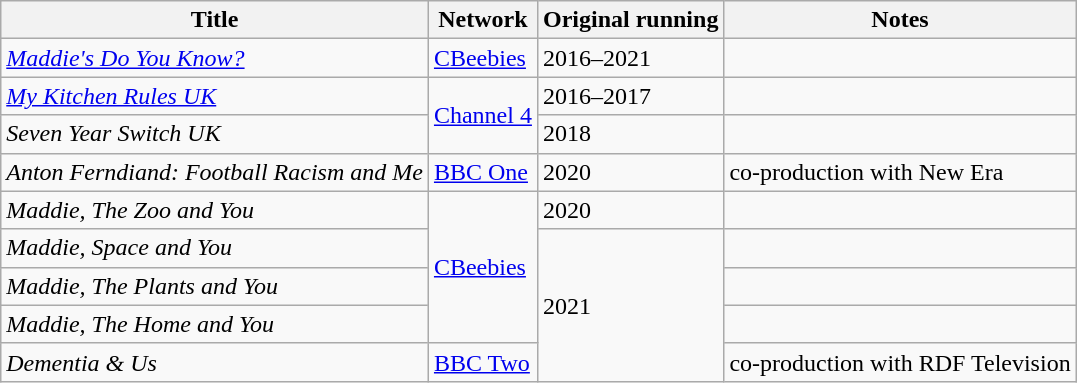<table class="wikitable sortable">
<tr>
<th>Title</th>
<th>Network</th>
<th>Original running</th>
<th>Notes</th>
</tr>
<tr>
<td><em><a href='#'>Maddie's Do You Know?</a></em></td>
<td><a href='#'>CBeebies</a></td>
<td>2016–2021</td>
<td></td>
</tr>
<tr>
<td><em><a href='#'>My Kitchen Rules UK</a></em></td>
<td rowspan="2"><a href='#'>Channel 4</a></td>
<td>2016–2017</td>
<td></td>
</tr>
<tr>
<td><em>Seven Year Switch UK</em></td>
<td>2018</td>
<td></td>
</tr>
<tr>
<td><em>Anton Ferndiand: Football Racism and Me</em></td>
<td><a href='#'>BBC One</a></td>
<td>2020</td>
<td>co-production with New Era</td>
</tr>
<tr>
<td><em>Maddie, The Zoo and You</em></td>
<td rowspan="4"><a href='#'>CBeebies</a></td>
<td>2020</td>
<td></td>
</tr>
<tr>
<td><em>Maddie, Space and You</em></td>
<td rowspan="4">2021</td>
<td></td>
</tr>
<tr>
<td><em>Maddie, The Plants and You</em></td>
<td></td>
</tr>
<tr>
<td><em>Maddie, The Home and You</em></td>
<td></td>
</tr>
<tr>
<td><em>Dementia & Us</em></td>
<td><a href='#'>BBC Two</a></td>
<td>co-production with RDF Television</td>
</tr>
</table>
